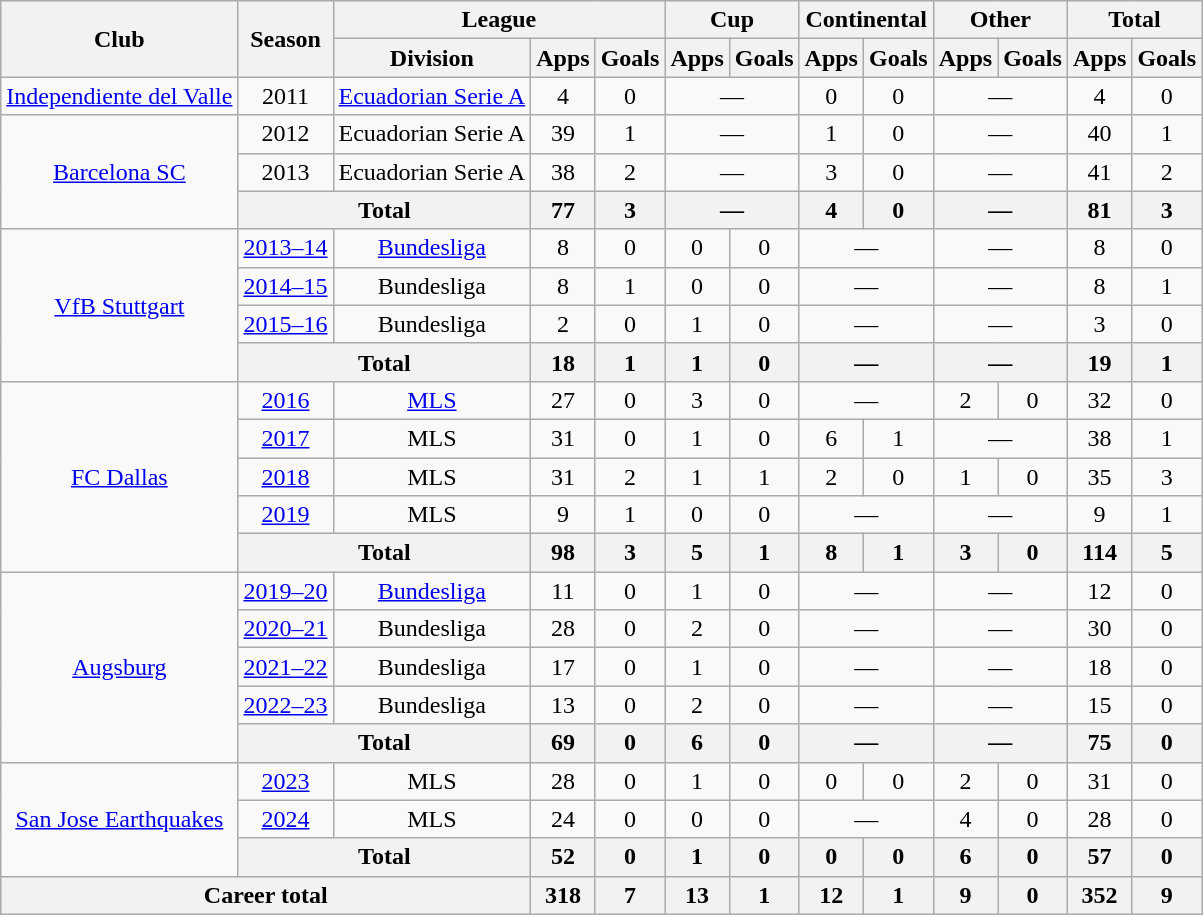<table class="wikitable" style="text-align:center">
<tr>
<th rowspan="2">Club</th>
<th rowspan="2">Season</th>
<th colspan="3">League</th>
<th colspan="2">Cup</th>
<th colspan="2">Continental</th>
<th colspan="2">Other</th>
<th colspan="2">Total</th>
</tr>
<tr>
<th>Division</th>
<th>Apps</th>
<th>Goals</th>
<th>Apps</th>
<th>Goals</th>
<th>Apps</th>
<th>Goals</th>
<th>Apps</th>
<th>Goals</th>
<th>Apps</th>
<th>Goals</th>
</tr>
<tr>
<td><a href='#'>Independiente del Valle</a></td>
<td>2011</td>
<td><a href='#'>Ecuadorian Serie A</a></td>
<td>4</td>
<td>0</td>
<td colspan="2">—</td>
<td>0</td>
<td>0</td>
<td colspan="2">—</td>
<td>4</td>
<td>0</td>
</tr>
<tr>
<td rowspan="3"><a href='#'>Barcelona SC</a></td>
<td>2012</td>
<td>Ecuadorian Serie A</td>
<td>39</td>
<td>1</td>
<td colspan="2">—</td>
<td>1</td>
<td>0</td>
<td colspan="2">—</td>
<td>40</td>
<td>1</td>
</tr>
<tr>
<td>2013</td>
<td>Ecuadorian Serie A</td>
<td>38</td>
<td>2</td>
<td colspan="2">—</td>
<td>3</td>
<td>0</td>
<td colspan="2">—</td>
<td>41</td>
<td>2</td>
</tr>
<tr>
<th colspan="2">Total</th>
<th>77</th>
<th>3</th>
<th colspan="2">—</th>
<th>4</th>
<th>0</th>
<th colspan="2">—</th>
<th>81</th>
<th>3</th>
</tr>
<tr>
<td rowspan="4"><a href='#'>VfB Stuttgart</a></td>
<td><a href='#'>2013–14</a></td>
<td><a href='#'>Bundesliga</a></td>
<td>8</td>
<td>0</td>
<td>0</td>
<td>0</td>
<td colspan="2">—</td>
<td colspan="2">—</td>
<td>8</td>
<td>0</td>
</tr>
<tr>
<td><a href='#'>2014–15</a></td>
<td>Bundesliga</td>
<td>8</td>
<td>1</td>
<td>0</td>
<td>0</td>
<td colspan="2">—</td>
<td colspan="2">—</td>
<td>8</td>
<td>1</td>
</tr>
<tr>
<td><a href='#'>2015–16</a></td>
<td>Bundesliga</td>
<td>2</td>
<td>0</td>
<td>1</td>
<td>0</td>
<td colspan="2">—</td>
<td colspan="2">—</td>
<td>3</td>
<td>0</td>
</tr>
<tr>
<th colspan="2">Total</th>
<th>18</th>
<th>1</th>
<th>1</th>
<th>0</th>
<th colspan="2">—</th>
<th colspan="2">—</th>
<th>19</th>
<th>1</th>
</tr>
<tr>
<td rowspan="5"><a href='#'>FC Dallas</a></td>
<td><a href='#'>2016</a></td>
<td><a href='#'>MLS</a></td>
<td>27</td>
<td>0</td>
<td>3</td>
<td>0</td>
<td colspan="2">—</td>
<td>2</td>
<td>0</td>
<td>32</td>
<td>0</td>
</tr>
<tr>
<td><a href='#'>2017</a></td>
<td>MLS</td>
<td>31</td>
<td>0</td>
<td>1</td>
<td>0</td>
<td>6</td>
<td>1</td>
<td colspan="2">—</td>
<td>38</td>
<td>1</td>
</tr>
<tr>
<td><a href='#'>2018</a></td>
<td>MLS</td>
<td>31</td>
<td>2</td>
<td>1</td>
<td>1</td>
<td>2</td>
<td>0</td>
<td>1</td>
<td>0</td>
<td>35</td>
<td>3</td>
</tr>
<tr>
<td><a href='#'>2019</a></td>
<td>MLS</td>
<td>9</td>
<td>1</td>
<td>0</td>
<td>0</td>
<td colspan="2">—</td>
<td colspan="2">—</td>
<td>9</td>
<td>1</td>
</tr>
<tr>
<th colspan="2">Total</th>
<th>98</th>
<th>3</th>
<th>5</th>
<th>1</th>
<th>8</th>
<th>1</th>
<th>3</th>
<th>0</th>
<th>114</th>
<th>5</th>
</tr>
<tr>
<td rowspan="5"><a href='#'>Augsburg</a></td>
<td><a href='#'>2019–20</a></td>
<td><a href='#'>Bundesliga</a></td>
<td>11</td>
<td>0</td>
<td>1</td>
<td>0</td>
<td colspan="2">—</td>
<td colspan="2">—</td>
<td>12</td>
<td>0</td>
</tr>
<tr>
<td><a href='#'>2020–21</a></td>
<td>Bundesliga</td>
<td>28</td>
<td>0</td>
<td>2</td>
<td>0</td>
<td colspan="2">—</td>
<td colspan="2">—</td>
<td>30</td>
<td>0</td>
</tr>
<tr>
<td><a href='#'>2021–22</a></td>
<td>Bundesliga</td>
<td>17</td>
<td>0</td>
<td>1</td>
<td>0</td>
<td colspan="2">—</td>
<td colspan="2">—</td>
<td>18</td>
<td>0</td>
</tr>
<tr>
<td><a href='#'>2022–23</a></td>
<td>Bundesliga</td>
<td>13</td>
<td>0</td>
<td>2</td>
<td>0</td>
<td colspan="2">—</td>
<td colspan="2">—</td>
<td>15</td>
<td>0</td>
</tr>
<tr>
<th colspan="2">Total</th>
<th>69</th>
<th>0</th>
<th>6</th>
<th>0</th>
<th colspan="2">—</th>
<th colspan="2">—</th>
<th>75</th>
<th>0</th>
</tr>
<tr>
<td rowspan="3"><a href='#'>San Jose Earthquakes</a></td>
<td><a href='#'>2023</a></td>
<td>MLS</td>
<td>28</td>
<td>0</td>
<td>1</td>
<td>0</td>
<td>0</td>
<td>0</td>
<td>2</td>
<td>0</td>
<td>31</td>
<td>0</td>
</tr>
<tr>
<td><a href='#'>2024</a></td>
<td>MLS</td>
<td>24</td>
<td>0</td>
<td>0</td>
<td>0</td>
<td colspan="2">—</td>
<td>4</td>
<td>0</td>
<td>28</td>
<td>0</td>
</tr>
<tr>
<th colspan="2">Total</th>
<th>52</th>
<th>0</th>
<th>1</th>
<th>0</th>
<th>0</th>
<th>0</th>
<th>6</th>
<th>0</th>
<th>57</th>
<th>0</th>
</tr>
<tr>
<th colspan="3">Career total</th>
<th>318</th>
<th>7</th>
<th>13</th>
<th>1</th>
<th>12</th>
<th>1</th>
<th>9</th>
<th>0</th>
<th>352</th>
<th>9</th>
</tr>
</table>
